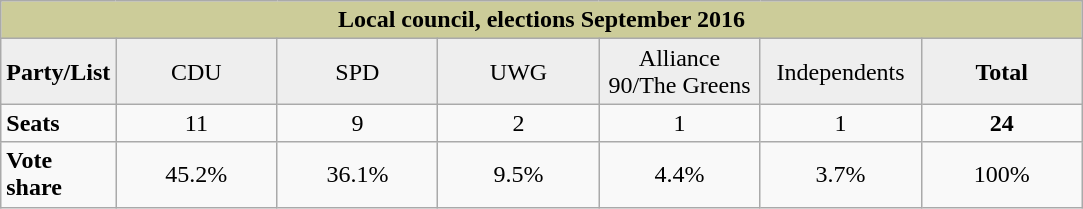<table class="wikitable">
<tr>
<th style="background:#CCCC99;" colspan="9">Local council, elections September 2016</th>
</tr>
<tr bgcolor="#eeeeee" align="center">
<td width=60 align=left><strong>Party/List</strong></td>
<td width=100>CDU</td>
<td width=100>SPD</td>
<td width=100>UWG</td>
<td width=100>Alliance 90/The Greens</td>
<td width=100>Independents</td>
<td width=100><strong>Total</strong></td>
</tr>
<tr align="center">
<td align=left><strong>Seats</strong></td>
<td>11</td>
<td>9</td>
<td>2</td>
<td>1</td>
<td>1</td>
<td><strong>24</strong></td>
</tr>
<tr align="center">
<td align=left><strong>Vote share</strong></td>
<td>45.2%</td>
<td>36.1%</td>
<td>9.5%</td>
<td>4.4%</td>
<td>3.7%</td>
<td>100%</td>
</tr>
</table>
